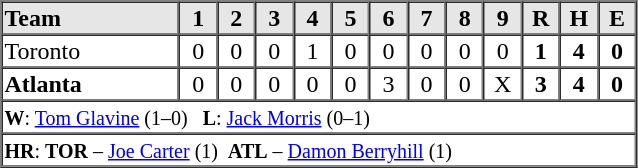<table border="1" cellspacing="0"  style="width:425px; margin-left:3em;">
<tr style="text-align:center; background:#e6e6e6;">
<th style="text-align:left; width:28%;">Team</th>
<th width=6%>1</th>
<th width=6%>2</th>
<th width=6%>3</th>
<th width=6%>4</th>
<th width=6%>5</th>
<th width=6%>6</th>
<th width=6%>7</th>
<th width=6%>8</th>
<th width=6%>9</th>
<th width=6%>R</th>
<th width=6%>H</th>
<th width=6%>E</th>
</tr>
<tr style="text-align:center;">
<td align=left>Toronto</td>
<td>0</td>
<td>0</td>
<td>0</td>
<td>1</td>
<td>0</td>
<td>0</td>
<td>0</td>
<td>0</td>
<td>0</td>
<td><strong>1</strong></td>
<td><strong>4</strong></td>
<td><strong>0</strong></td>
</tr>
<tr style="text-align:center;">
<td align=left><strong>Atlanta</strong></td>
<td>0</td>
<td>0</td>
<td>0</td>
<td>0</td>
<td>0</td>
<td>3</td>
<td>0</td>
<td>0</td>
<td>X</td>
<td><strong>3</strong></td>
<td><strong>4</strong></td>
<td><strong>0</strong></td>
</tr>
<tr style="text-align:left;">
<td colspan=13><small><strong>W</strong>: <a href='#'>Tom Glavine</a> (1–0)   <strong>L</strong>: <a href='#'>Jack Morris</a> (0–1)  </small></td>
</tr>
<tr style="text-align:left;">
<td colspan=13><small><strong>HR</strong>: <strong>TOR</strong> – <a href='#'>Joe Carter</a> (1)  <strong>ATL</strong> – <a href='#'>Damon Berryhill</a> (1)</small></td>
</tr>
</table>
